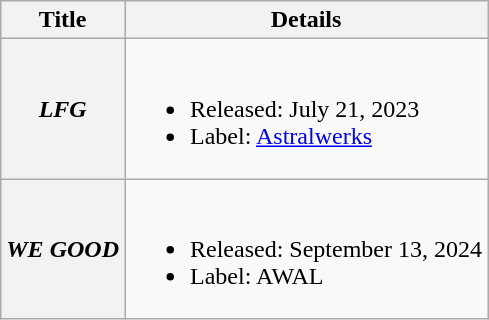<table class="wikitable plainrowheaders">
<tr>
<th scope="col">Title</th>
<th scope="col">Details</th>
</tr>
<tr>
<th scope="row"><em>LFG</em></th>
<td><br><ul><li>Released: July 21, 2023</li><li>Label: <a href='#'>Astralwerks</a></li></ul></td>
</tr>
<tr>
<th scope="row"><em>WE GOOD</em></th>
<td><br><ul><li>Released: September 13, 2024</li><li>Label: AWAL</li></ul></td>
</tr>
</table>
